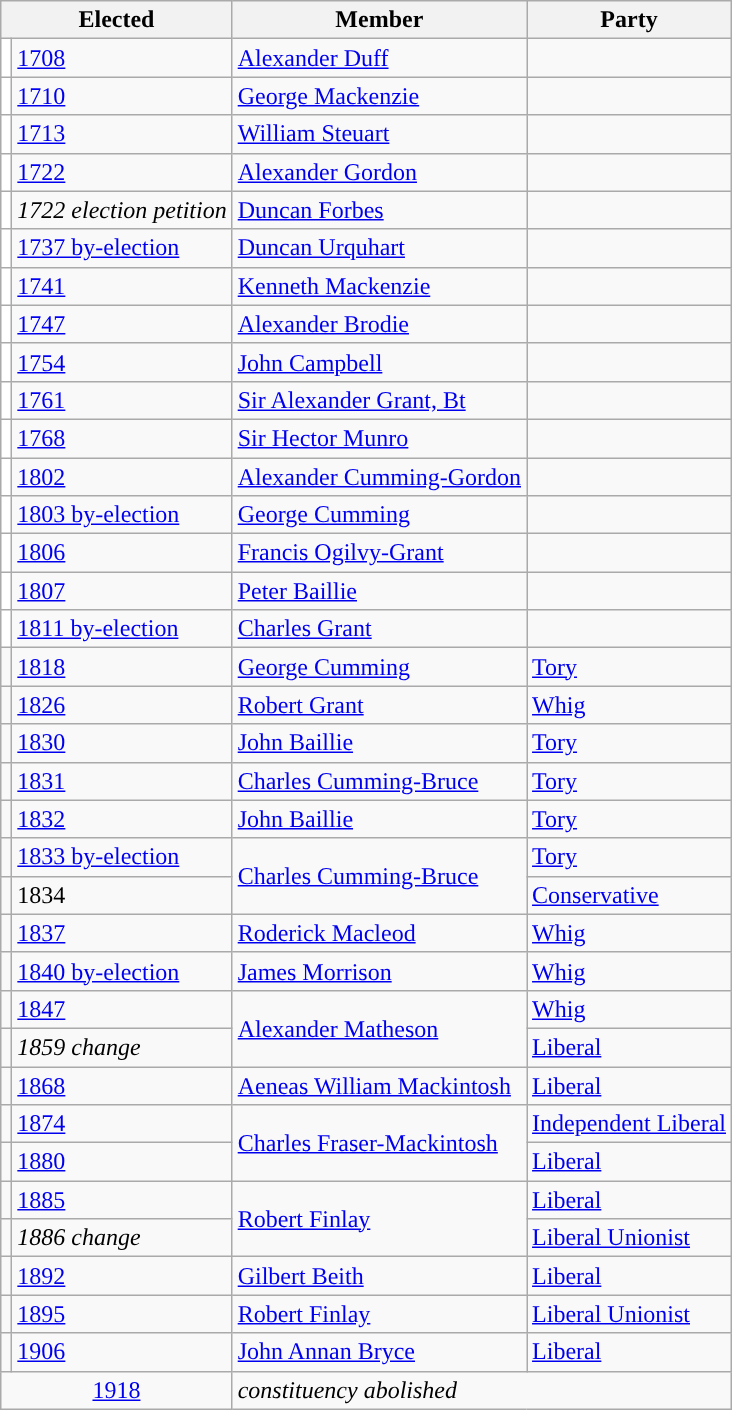<table class="wikitable">
<tr>
<th colspan="2">Elected</th>
<th>Member</th>
<th>Party</th>
</tr>
<tr>
<td style="color:inherit;background-color: white"></td>
<td><a href='#'>1708</a></td>
<td><a href='#'>Alexander Duff</a></td>
<td></td>
</tr>
<tr>
<td style="color:inherit;background-color: white"></td>
<td><a href='#'>1710</a></td>
<td><a href='#'>George Mackenzie</a></td>
<td></td>
</tr>
<tr>
<td style="color:inherit;background-color: white"></td>
<td><a href='#'>1713</a></td>
<td><a href='#'>William Steuart</a></td>
<td></td>
</tr>
<tr>
<td style="color:inherit;background-color: white"></td>
<td><a href='#'>1722</a></td>
<td><a href='#'>Alexander Gordon</a></td>
<td></td>
</tr>
<tr>
<td style="color:inherit;background-color: white"></td>
<td><em>1722 election petition</em></td>
<td><a href='#'>Duncan Forbes</a></td>
<td></td>
</tr>
<tr>
<td style="color:inherit;background-color: white"></td>
<td><a href='#'>1737 by-election</a></td>
<td><a href='#'>Duncan Urquhart</a></td>
<td></td>
</tr>
<tr>
<td style="color:inherit;background-color: white"></td>
<td><a href='#'>1741</a></td>
<td><a href='#'>Kenneth Mackenzie</a></td>
<td></td>
</tr>
<tr>
<td style="color:inherit;background-color: white"></td>
<td><a href='#'>1747</a></td>
<td><a href='#'>Alexander Brodie</a></td>
<td></td>
</tr>
<tr>
<td style="color:inherit;background-color: white"></td>
<td><a href='#'>1754</a></td>
<td><a href='#'>John Campbell</a></td>
<td></td>
</tr>
<tr>
<td style="color:inherit;background-color: white"></td>
<td><a href='#'>1761</a></td>
<td><a href='#'>Sir Alexander Grant, Bt</a></td>
<td></td>
</tr>
<tr>
<td style="color:inherit;background-color: white"></td>
<td><a href='#'>1768</a></td>
<td><a href='#'>Sir Hector Munro</a></td>
<td></td>
</tr>
<tr>
<td style="color:inherit;background-color: white"></td>
<td><a href='#'>1802</a></td>
<td><a href='#'>Alexander Cumming-Gordon</a></td>
<td></td>
</tr>
<tr>
<td style="color:inherit;background-color: white"></td>
<td><a href='#'>1803 by-election</a></td>
<td><a href='#'>George Cumming</a></td>
<td></td>
</tr>
<tr>
<td style="color:inherit;background-color: white"></td>
<td><a href='#'>1806</a></td>
<td><a href='#'>Francis Ogilvy-Grant</a></td>
<td></td>
</tr>
<tr>
<td style="color:inherit;background-color: white"></td>
<td><a href='#'>1807</a></td>
<td><a href='#'>Peter Baillie</a></td>
<td></td>
</tr>
<tr>
<td style="color:inherit;background-color: white"></td>
<td><a href='#'>1811 by-election</a></td>
<td><a href='#'>Charles Grant</a></td>
<td></td>
</tr>
<tr>
<td style="color:inherit;background-color: "></td>
<td><a href='#'>1818</a></td>
<td><a href='#'>George Cumming</a></td>
<td><a href='#'>Tory</a></td>
</tr>
<tr>
<td style="color:inherit;background-color: "></td>
<td><a href='#'>1826</a></td>
<td><a href='#'>Robert Grant</a></td>
<td><a href='#'>Whig</a></td>
</tr>
<tr>
<td style="color:inherit;background-color: "></td>
<td><a href='#'>1830</a></td>
<td><a href='#'>John Baillie</a></td>
<td><a href='#'>Tory</a></td>
</tr>
<tr>
<td style="color:inherit;background-color: "></td>
<td><a href='#'>1831</a></td>
<td><a href='#'>Charles Cumming-Bruce</a></td>
<td><a href='#'>Tory</a></td>
</tr>
<tr>
<td style="color:inherit;background-color: "></td>
<td><a href='#'>1832</a></td>
<td><a href='#'>John Baillie</a></td>
<td><a href='#'>Tory</a></td>
</tr>
<tr>
<td style="color:inherit;background-color: "></td>
<td><a href='#'>1833 by-election</a></td>
<td rowspan="2"><a href='#'>Charles Cumming-Bruce</a></td>
<td><a href='#'>Tory</a></td>
</tr>
<tr>
<td style="color:inherit;background-color: "></td>
<td>1834</td>
<td><a href='#'>Conservative</a></td>
</tr>
<tr>
<td style="color:inherit;background-color: "></td>
<td><a href='#'>1837</a></td>
<td><a href='#'>Roderick Macleod</a></td>
<td><a href='#'>Whig</a></td>
</tr>
<tr>
<td style="color:inherit;background-color: "></td>
<td><a href='#'>1840 by-election</a></td>
<td><a href='#'>James Morrison</a></td>
<td><a href='#'>Whig</a></td>
</tr>
<tr>
<td style="color:inherit;background-color: "></td>
<td><a href='#'>1847</a></td>
<td rowspan="2"><a href='#'>Alexander Matheson</a></td>
<td><a href='#'>Whig</a></td>
</tr>
<tr>
<td style="color:inherit;background-color: "></td>
<td><em>1859 change</em></td>
<td><a href='#'>Liberal</a></td>
</tr>
<tr>
<td style="color:inherit;background-color: "></td>
<td><a href='#'>1868</a></td>
<td><a href='#'>Aeneas William Mackintosh</a></td>
<td><a href='#'>Liberal</a></td>
</tr>
<tr>
<td style="color:inherit;background-color: "></td>
<td><a href='#'>1874</a></td>
<td rowspan=2"><a href='#'>Charles Fraser-Mackintosh</a></td>
<td><a href='#'>Independent Liberal</a></td>
</tr>
<tr>
<td style="color:inherit;background-color: "></td>
<td><a href='#'>1880</a></td>
<td><a href='#'>Liberal</a></td>
</tr>
<tr>
<td style="color:inherit;background-color: "></td>
<td><a href='#'>1885</a></td>
<td rowspan="2"><a href='#'>Robert Finlay</a></td>
<td><a href='#'>Liberal</a></td>
</tr>
<tr>
<td style="color:inherit;background-color: "></td>
<td><em>1886 change</em></td>
<td><a href='#'>Liberal Unionist</a></td>
</tr>
<tr>
<td style="color:inherit;background-color: "></td>
<td><a href='#'>1892</a></td>
<td><a href='#'>Gilbert Beith</a></td>
<td><a href='#'>Liberal</a></td>
</tr>
<tr>
<td style="color:inherit;background-color: "></td>
<td><a href='#'>1895</a></td>
<td><a href='#'>Robert Finlay</a></td>
<td><a href='#'>Liberal Unionist</a></td>
</tr>
<tr>
<td style="color:inherit;background-color: "></td>
<td><a href='#'>1906</a></td>
<td><a href='#'>John Annan Bryce</a></td>
<td><a href='#'>Liberal</a></td>
</tr>
<tr>
<td colspan="2" align="center"><a href='#'>1918</a></td>
<td colspan="2"><em>constituency abolished</em></td>
</tr>
</table>
